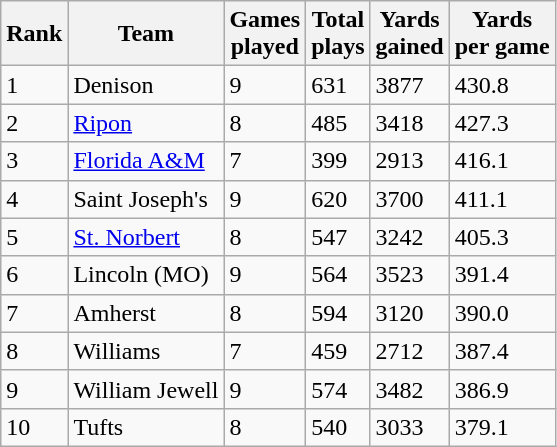<table class="wikitable sortable">
<tr>
<th>Rank</th>
<th>Team</th>
<th>Games<br>played</th>
<th>Total<br>plays</th>
<th>Yards<br>gained</th>
<th>Yards<br>per game</th>
</tr>
<tr>
<td>1</td>
<td>Denison</td>
<td>9</td>
<td>631</td>
<td>3877</td>
<td>430.8</td>
</tr>
<tr>
<td>2</td>
<td><a href='#'>Ripon</a></td>
<td>8</td>
<td>485</td>
<td>3418</td>
<td>427.3</td>
</tr>
<tr>
<td>3</td>
<td><a href='#'>Florida A&M</a></td>
<td>7</td>
<td>399</td>
<td>2913</td>
<td>416.1</td>
</tr>
<tr>
<td>4</td>
<td>Saint Joseph's</td>
<td>9</td>
<td>620</td>
<td>3700</td>
<td>411.1</td>
</tr>
<tr>
<td>5</td>
<td><a href='#'>St. Norbert</a></td>
<td>8</td>
<td>547</td>
<td>3242</td>
<td>405.3</td>
</tr>
<tr>
<td>6</td>
<td>Lincoln (MO)</td>
<td>9</td>
<td>564</td>
<td>3523</td>
<td>391.4</td>
</tr>
<tr>
<td>7</td>
<td>Amherst</td>
<td>8</td>
<td>594</td>
<td>3120</td>
<td>390.0</td>
</tr>
<tr>
<td>8</td>
<td>Williams</td>
<td>7</td>
<td>459</td>
<td>2712</td>
<td>387.4</td>
</tr>
<tr>
<td>9</td>
<td>William Jewell</td>
<td>9</td>
<td>574</td>
<td>3482</td>
<td>386.9</td>
</tr>
<tr>
<td>10</td>
<td>Tufts</td>
<td>8</td>
<td>540</td>
<td>3033</td>
<td>379.1</td>
</tr>
</table>
